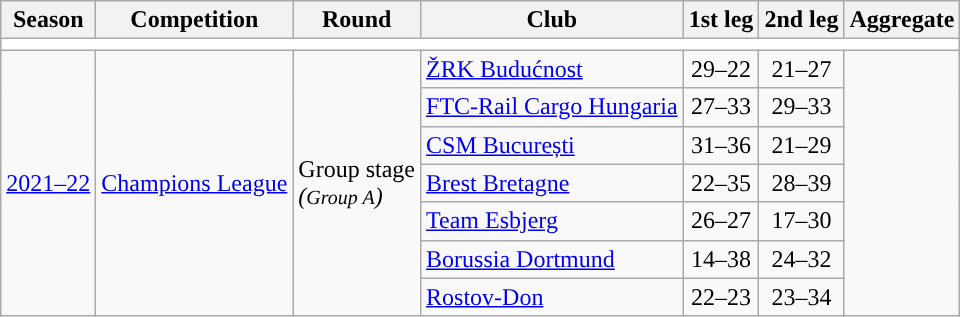<table class="wikitable">
<tr>
<th>Season</th>
<th>Competition</th>
<th>Round</th>
<th>Club</th>
<th>1st leg</th>
<th>2nd leg</th>
<th>Aggregate</th>
</tr>
<tr>
<td colspan=7 style="text-align: center;" bgcolor=white></td>
</tr>
<tr>
<td rowspan=7><a href='#'>2021–22</a></td>
<td rowspan=7><a href='#'>Champions League</a></td>
<td rowspan=7>Group stage<br><em>(<small>Group A</small>)</em></td>
<td> <a href='#'>ŽRK Budućnost</a></td>
<td style="text-align:center;">29–22</td>
<td style="text-align:center;">21–27</td>
<td align=center rowspan=7></td>
</tr>
<tr>
<td> <a href='#'>FTC-Rail Cargo Hungaria</a></td>
<td style="text-align:center;">27–33</td>
<td style="text-align:center;">29–33</td>
</tr>
<tr>
<td> <a href='#'>CSM București</a></td>
<td style="text-align:center;">31–36</td>
<td style="text-align:center;">21–29</td>
</tr>
<tr>
<td> <a href='#'>Brest Bretagne</a></td>
<td style="text-align:center;">22–35</td>
<td style="text-align:center;">28–39</td>
</tr>
<tr>
<td> <a href='#'>Team Esbjerg</a></td>
<td style="text-align:center;">26–27</td>
<td style="text-align:center;">17–30</td>
</tr>
<tr>
<td> <a href='#'>Borussia Dortmund</a></td>
<td style="text-align:center;">14–38</td>
<td style="text-align:center;">24–32</td>
</tr>
<tr>
<td> <a href='#'>Rostov-Don</a></td>
<td style="text-align:center;">22–23</td>
<td style="text-align:center;">23–34</td>
</tr>
</table>
